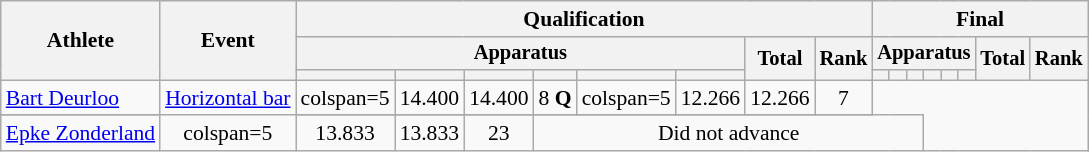<table class="wikitable" style="font-size:90%">
<tr>
<th rowspan=3>Athlete</th>
<th rowspan=3>Event</th>
<th colspan =8>Qualification</th>
<th colspan =8>Final</th>
</tr>
<tr style="font-size:95%">
<th colspan=6>Apparatus</th>
<th rowspan=2>Total</th>
<th rowspan=2>Rank</th>
<th colspan=6>Apparatus</th>
<th rowspan=2>Total</th>
<th rowspan=2>Rank</th>
</tr>
<tr style="font-size:95%">
<th></th>
<th></th>
<th></th>
<th></th>
<th></th>
<th></th>
<th></th>
<th></th>
<th></th>
<th></th>
<th></th>
<th></th>
</tr>
<tr align=center>
<td align=left><a href='#'>Bart Deurloo</a></td>
<td align=left rowspan=2><a href='#'>Horizontal bar</a></td>
<td>colspan=5 </td>
<td>14.400</td>
<td>14.400</td>
<td>8 <strong>Q</strong></td>
<td>colspan=5 </td>
<td>12.266</td>
<td>12.266</td>
<td>7</td>
</tr>
<tr>
</tr>
<tr align=center>
<td align=left><a href='#'>Epke Zonderland</a></td>
<td>colspan=5 </td>
<td>13.833</td>
<td>13.833</td>
<td>23</td>
<td colspan=8>Did not advance</td>
</tr>
</table>
